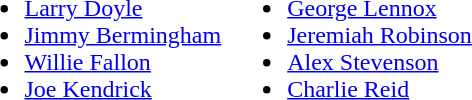<table>
<tr style="vertical-align:top">
<td><br><ul><li> <a href='#'>Larry Doyle</a></li><li> <a href='#'>Jimmy Bermingham</a></li><li> <a href='#'>Willie Fallon</a></li><li> <a href='#'>Joe Kendrick</a></li></ul></td>
<td><br><ul><li> <a href='#'>George Lennox</a></li><li> <a href='#'>Jeremiah Robinson</a></li><li>  <a href='#'>Alex Stevenson</a></li><li> <a href='#'>Charlie Reid</a></li></ul></td>
</tr>
</table>
